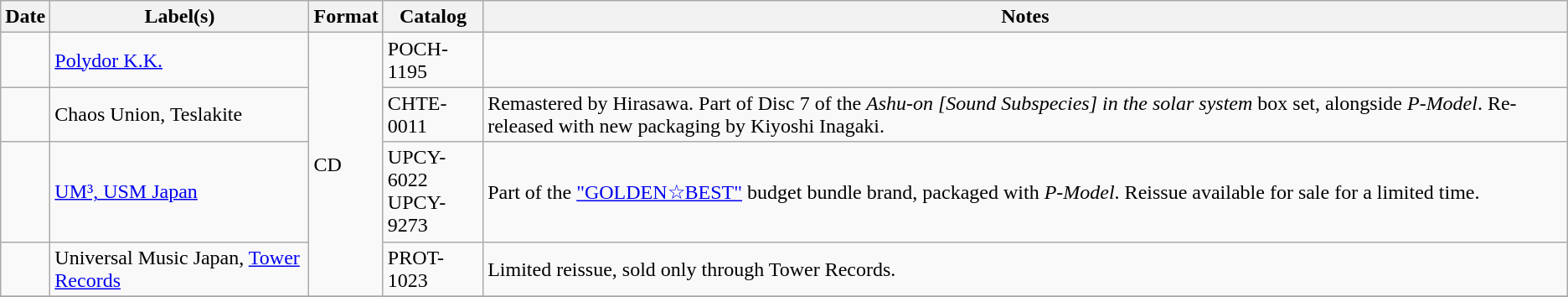<table class="wikitable">
<tr>
<th>Date</th>
<th>Label(s)</th>
<th>Format</th>
<th>Catalog</th>
<th>Notes</th>
</tr>
<tr>
<td></td>
<td><a href='#'>Polydor K.K.</a></td>
<td rowspan=4>CD</td>
<td>POCH-1195</td>
<td></td>
</tr>
<tr>
<td><br></td>
<td>Chaos Union, Teslakite</td>
<td>CHTE-0011</td>
<td>Remastered by Hirasawa. Part of Disc 7 of the <em>Ashu-on [Sound Subspecies] in the solar system</em> box set, alongside <em>P-Model</em>. Re-released with new packaging by Kiyoshi Inagaki.</td>
</tr>
<tr>
<td><br></td>
<td><a href='#'>UM³, USM Japan</a></td>
<td>UPCY-6022<br>UPCY-9273</td>
<td>Part of the <a href='#'>"GOLDEN☆BEST"</a> budget bundle brand, packaged with <em>P-Model</em>. Reissue available for sale for a limited time.</td>
</tr>
<tr>
<td></td>
<td>Universal Music Japan, <a href='#'>Tower Records</a></td>
<td>PROT-1023</td>
<td>Limited reissue, sold only through Tower Records.</td>
</tr>
<tr>
</tr>
</table>
